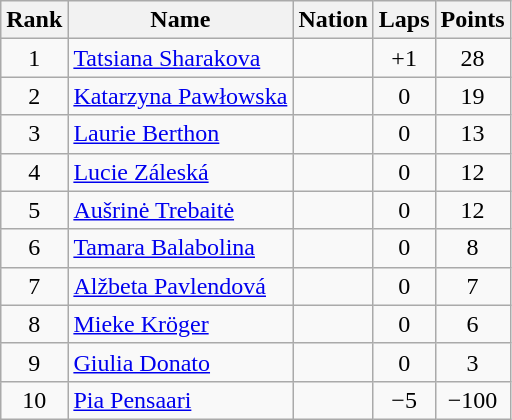<table class="wikitable sortable" style="text-align:center">
<tr>
<th>Rank</th>
<th>Name</th>
<th>Nation</th>
<th>Laps</th>
<th>Points</th>
</tr>
<tr>
<td>1</td>
<td align=left><a href='#'>Tatsiana Sharakova</a></td>
<td align=left></td>
<td>+1</td>
<td>28</td>
</tr>
<tr>
<td>2</td>
<td align=left><a href='#'>Katarzyna Pawłowska</a></td>
<td align=left></td>
<td>0</td>
<td>19</td>
</tr>
<tr>
<td>3</td>
<td align=left><a href='#'>Laurie Berthon</a></td>
<td align=left></td>
<td>0</td>
<td>13</td>
</tr>
<tr>
<td>4</td>
<td align=left><a href='#'>Lucie Záleská</a></td>
<td align=left></td>
<td>0</td>
<td>12</td>
</tr>
<tr>
<td>5</td>
<td align=left><a href='#'>Aušrinė Trebaitė</a></td>
<td align=left></td>
<td>0</td>
<td>12</td>
</tr>
<tr>
<td>6</td>
<td align=left><a href='#'>Tamara Balabolina</a></td>
<td align=left></td>
<td>0</td>
<td>8</td>
</tr>
<tr>
<td>7</td>
<td align=left><a href='#'>Alžbeta Pavlendová</a></td>
<td align=left></td>
<td>0</td>
<td>7</td>
</tr>
<tr>
<td>8</td>
<td align=left><a href='#'>Mieke Kröger</a></td>
<td align=left></td>
<td>0</td>
<td>6</td>
</tr>
<tr>
<td>9</td>
<td align=left><a href='#'>Giulia Donato</a></td>
<td align=left></td>
<td>0</td>
<td>3</td>
</tr>
<tr>
<td>10</td>
<td align=left><a href='#'>Pia Pensaari</a></td>
<td align=left></td>
<td>−5</td>
<td>−100</td>
</tr>
</table>
